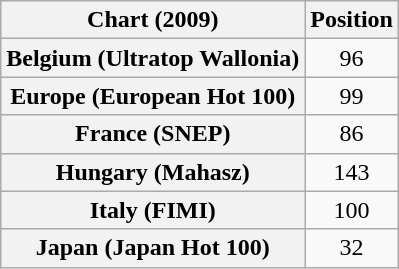<table class="wikitable sortable plainrowheaders" style="text-align:center">
<tr>
<th scope="col">Chart (2009)</th>
<th scope="col">Position</th>
</tr>
<tr>
<th scope="row">Belgium (Ultratop Wallonia)</th>
<td>96</td>
</tr>
<tr>
<th scope="row">Europe (European Hot 100)</th>
<td>99</td>
</tr>
<tr>
<th scope="row">France (SNEP)</th>
<td>86</td>
</tr>
<tr>
<th scope="row">Hungary (Mahasz)</th>
<td>143</td>
</tr>
<tr>
<th scope="row">Italy (FIMI)</th>
<td>100</td>
</tr>
<tr>
<th scope="row">Japan (Japan Hot 100)</th>
<td>32</td>
</tr>
</table>
